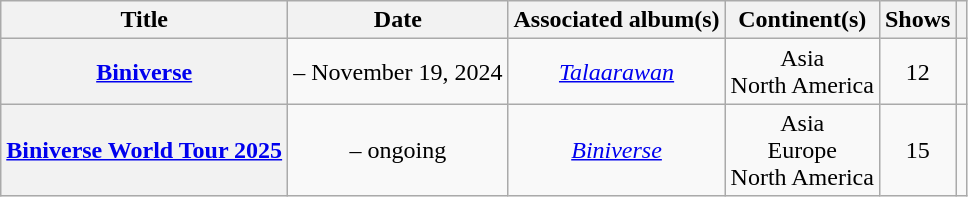<table class="wikitable sortable plainrowheaders" style="text-align:center;">
<tr>
<th scope="col">Title</th>
<th scope="col">Date</th>
<th scope="col">Associated album(s)</th>
<th scope="col">Continent(s)</th>
<th scope="col">Shows</th>
<th class="unsortable" scope="col"></th>
</tr>
<tr>
<th scope="row"><a href='#'>Biniverse</a></th>
<td> – November 19, 2024</td>
<td><em><a href='#'>Talaarawan</a></em></td>
<td> Asia<br>North America</td>
<td>12</td>
<td></td>
</tr>
<tr>
<th scope="row"><a href='#'>Biniverse World Tour 2025</a></th>
<td> – ongoing</td>
<td><em><a href='#'>Biniverse</a></em></td>
<td> Asia<br>Europe<br>North America</td>
<td>15</td>
<td></td>
</tr>
</table>
